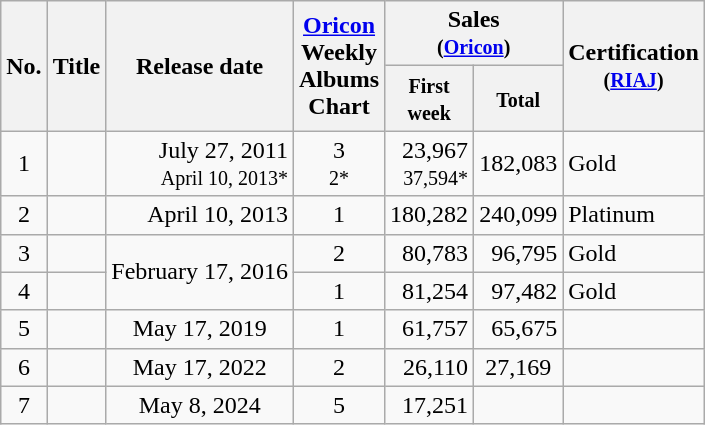<table class="wikitable" style="text-align:center">
<tr>
<th scope="col" rowspan="2">No.</th>
<th scope="col" rowspan="2">Title</th>
<th scope="col" rowspan="2">Release date</th>
<th scope="col" rowspan="2"><a href='#'>Oricon</a><br>Weekly<br>Albums<br>Chart</th>
<th scope="col" colspan="2">Sales<br><small>(<a href='#'>Oricon</a>)</small></th>
<th scope="col" rowspan="2">Certification<br><small>(<a href='#'>RIAJ</a>)</small></th>
</tr>
<tr>
<th scope="col"><small>First<br>week</small></th>
<th scope="col"><small>Total</small></th>
</tr>
<tr>
<td>1</td>
<td align="left"></td>
<td align="right">July 27, 2011<br><small>April 10, 2013*</small></td>
<td>3<br><small>2*</small></td>
<td align="right">23,967<br><small>37,594*</small></td>
<td align="right">182,083</td>
<td align="left">Gold</td>
</tr>
<tr>
<td>2</td>
<td align="left"></td>
<td align="right">April 10, 2013</td>
<td>1</td>
<td align="right">180,282</td>
<td align="right">240,099</td>
<td align="left">Platinum</td>
</tr>
<tr>
<td>3</td>
<td align="left"></td>
<td align="right" rowspan="2">February 17, 2016</td>
<td>2</td>
<td align="right">80,783</td>
<td align="right">96,795</td>
<td align="left">Gold</td>
</tr>
<tr>
<td>4</td>
<td align="left"></td>
<td>1</td>
<td align="right">81,254</td>
<td align="right">97,482</td>
<td align="left">Gold</td>
</tr>
<tr>
<td>5</td>
<td align="left"></td>
<td>May 17, 2019</td>
<td>1</td>
<td align="right">61,757</td>
<td align="right">65,675</td>
<td></td>
</tr>
<tr>
<td>6</td>
<td align="left"></td>
<td>May 17, 2022</td>
<td>2</td>
<td align="right">26,110</td>
<td>27,169</td>
<td></td>
</tr>
<tr>
<td>7</td>
<td align="left"></td>
<td>May 8, 2024</td>
<td>5</td>
<td align="right">17,251</td>
<td></td>
<td></td>
</tr>
</table>
